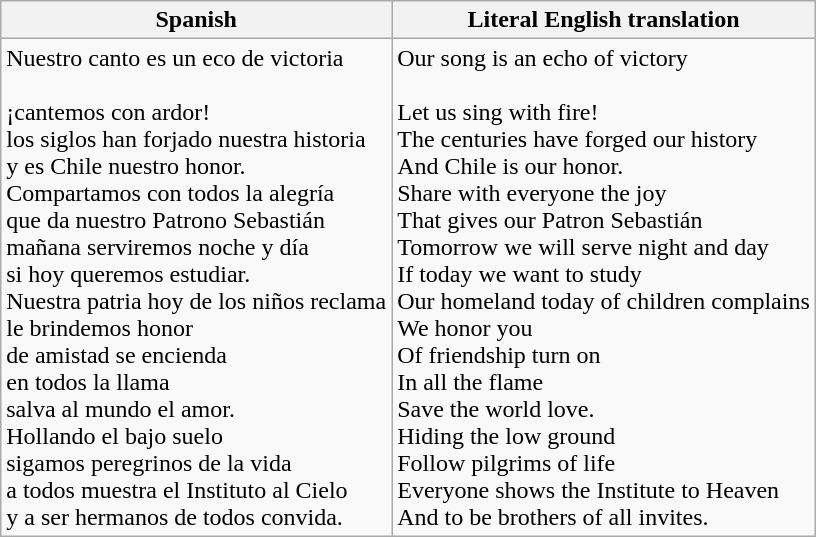<table class="wikitable">
<tr>
<th>Spanish</th>
<th>Literal English translation</th>
</tr>
<tr>
<td>Nuestro canto es un eco de victoria<br><br>¡cantemos con ardor!<br>
los siglos han forjado nuestra historia<br>
y es Chile nuestro honor.<br>Compartamos con todos la alegría<br>
que da nuestro Patrono Sebastián<br>
mañana serviremos noche y día<br>
si hoy queremos estudiar.<br>Nuestra patria hoy de los niños reclama<br>
le brindemos honor<br>
de amistad se encienda<br>
en todos la llama<br>
salva al mundo el amor.<br>Hollando el bajo suelo<br>
sigamos peregrinos de la vida<br>
a todos muestra el Instituto al Cielo<br>
y a ser hermanos de todos convida.
</td>
<td>Our song is an echo of victory<br><br>Let us sing with fire!<br>
The centuries have forged our history<br>
And Chile is our honor.<br>Share with everyone the joy<br>
That gives our Patron Sebastián<br>
Tomorrow we will serve night and day<br>
If today we want to study<br>Our homeland today of children complains<br>
We honor you<br>
Of friendship turn on<br>
In all the flame<br>
Save the world love.<br>Hiding the low ground<br>
Follow pilgrims of life<br>
Everyone shows the Institute to Heaven<br>
And to be brothers of all invites.</td>
</tr>
</table>
